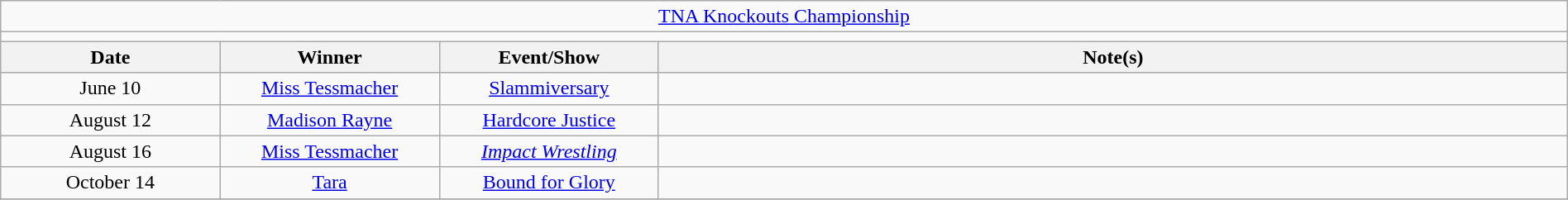<table class="wikitable" style="text-align:center; width:100%;">
<tr>
<td colspan="5"><a href='#'>TNA Knockouts Championship</a></td>
</tr>
<tr>
<td colspan="5"><strong></strong></td>
</tr>
<tr>
<th width="14%">Date</th>
<th width="14%">Winner</th>
<th width="14%">Event/Show</th>
<th width="58%">Note(s)</th>
</tr>
<tr>
<td>June 10</td>
<td><a href='#'>Miss Tessmacher</a></td>
<td><a href='#'>Slammiversary</a></td>
<td></td>
</tr>
<tr>
<td>August 12</td>
<td><a href='#'>Madison Rayne</a></td>
<td><a href='#'>Hardcore Justice</a></td>
<td></td>
</tr>
<tr>
<td>August 16</td>
<td><a href='#'>Miss Tessmacher</a></td>
<td><em><a href='#'>Impact Wrestling</a></em></td>
<td></td>
</tr>
<tr>
<td>October 14</td>
<td><a href='#'>Tara</a></td>
<td><a href='#'>Bound for Glory</a></td>
<td></td>
</tr>
<tr>
</tr>
</table>
